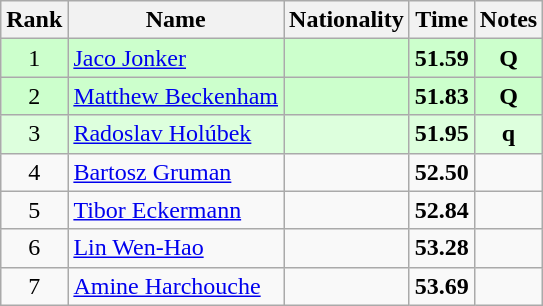<table class="wikitable sortable" style="text-align:center">
<tr>
<th>Rank</th>
<th>Name</th>
<th>Nationality</th>
<th>Time</th>
<th>Notes</th>
</tr>
<tr bgcolor=ccffcc>
<td>1</td>
<td align=left><a href='#'>Jaco Jonker</a></td>
<td align=left></td>
<td><strong>51.59</strong></td>
<td><strong>Q</strong></td>
</tr>
<tr bgcolor=ccffcc>
<td>2</td>
<td align=left><a href='#'>Matthew Beckenham</a></td>
<td align=left></td>
<td><strong>51.83</strong></td>
<td><strong>Q</strong></td>
</tr>
<tr bgcolor=ddffdd>
<td>3</td>
<td align=left><a href='#'>Radoslav Holúbek</a></td>
<td align=left></td>
<td><strong>51.95</strong></td>
<td><strong>q</strong></td>
</tr>
<tr>
<td>4</td>
<td align=left><a href='#'>Bartosz Gruman</a></td>
<td align=left></td>
<td><strong>52.50</strong></td>
<td></td>
</tr>
<tr>
<td>5</td>
<td align=left><a href='#'>Tibor Eckermann</a></td>
<td align=left></td>
<td><strong>52.84</strong></td>
<td></td>
</tr>
<tr>
<td>6</td>
<td align=left><a href='#'>Lin Wen-Hao</a></td>
<td align=left></td>
<td><strong>53.28</strong></td>
<td></td>
</tr>
<tr>
<td>7</td>
<td align=left><a href='#'>Amine Harchouche</a></td>
<td align=left></td>
<td><strong>53.69</strong></td>
<td></td>
</tr>
</table>
